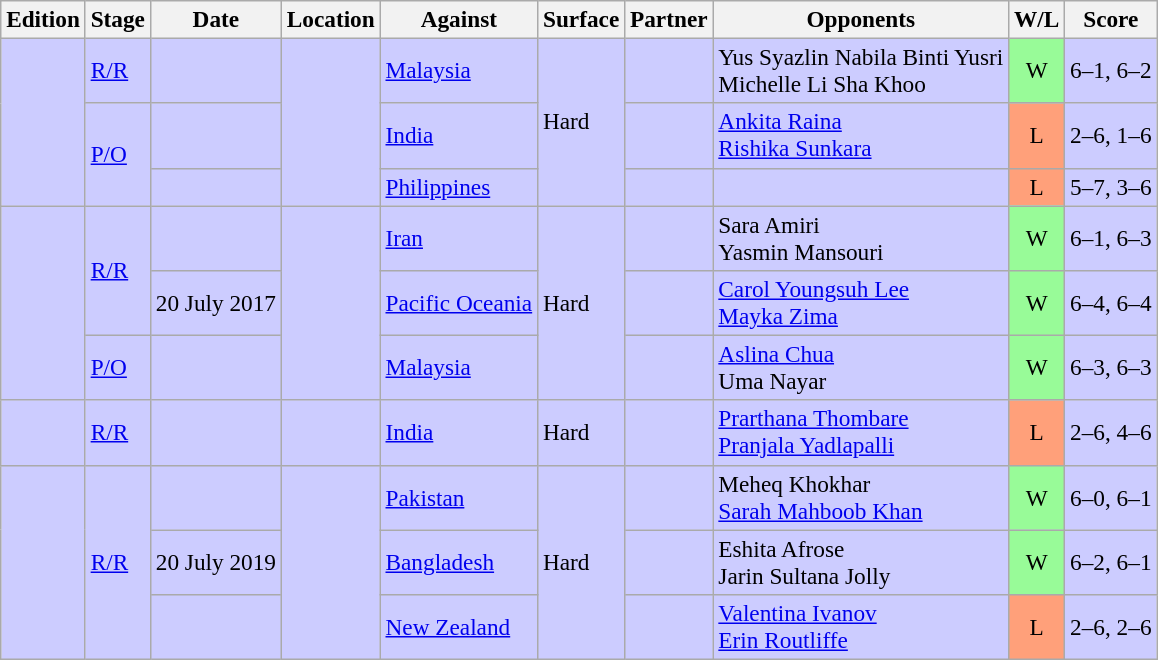<table class=wikitable style=font-size:97%>
<tr>
<th>Edition</th>
<th>Stage</th>
<th>Date</th>
<th>Location</th>
<th>Against</th>
<th>Surface</th>
<th>Partner</th>
<th>Opponents</th>
<th>W/L</th>
<th>Score</th>
</tr>
<tr style="background:#ccf;">
<td rowspan="3"></td>
<td rowspan="1"><a href='#'>R/R</a></td>
<td></td>
<td rowspan="3"></td>
<td><a href='#'>Malaysia</a></td>
<td rowspan="3">Hard</td>
<td> </td>
<td> Yus Syazlin Nabila Binti Yusri <br>  Michelle Li Sha Khoo</td>
<td style="text-align:center; background:#98fb98;">W</td>
<td>6–1, 6–2</td>
</tr>
<tr style="background:#ccf;">
<td rowspan="2"><a href='#'>P/O</a></td>
<td></td>
<td><a href='#'>India</a></td>
<td> </td>
<td> <a href='#'>Ankita Raina</a> <br>  <a href='#'>Rishika Sunkara</a></td>
<td style="text-align:center; background:#ffa07a;">L</td>
<td>2–6, 1–6</td>
</tr>
<tr style="background:#ccf;">
<td></td>
<td><a href='#'>Philippines</a></td>
<td> </td>
<td> </td>
<td style="text-align:center; background:#ffa07a;">L</td>
<td>5–7, 3–6</td>
</tr>
<tr style="background:#ccf;">
<td rowspan="3"></td>
<td rowspan="2"><a href='#'>R/R</a></td>
<td></td>
<td rowspan="3"></td>
<td><a href='#'>Iran</a></td>
<td rowspan="3">Hard</td>
<td> </td>
<td> Sara Amiri <br>  Yasmin Mansouri</td>
<td style="text-align:center; background:#98fb98;">W</td>
<td>6–1, 6–3</td>
</tr>
<tr style="background:#ccccff;">
<td>20 July 2017</td>
<td><a href='#'>Pacific Oceania</a></td>
<td> </td>
<td> <a href='#'>Carol Youngsuh Lee</a> <br>  <a href='#'>Mayka Zima</a></td>
<td style="text-align:center; background:#98fb98;">W</td>
<td>6–4, 6–4</td>
</tr>
<tr style="background:#ccf;">
<td rowspan="1"><a href='#'>P/O</a></td>
<td></td>
<td><a href='#'>Malaysia</a></td>
<td> </td>
<td> <a href='#'>Aslina Chua</a> <br>  Uma Nayar</td>
<td style="text-align:center; background:#98fb98;">W</td>
<td>6–3, 6–3</td>
</tr>
<tr style="background:#ccf;">
<td></td>
<td><a href='#'>R/R</a></td>
<td></td>
<td></td>
<td><a href='#'>India</a></td>
<td>Hard</td>
<td> </td>
<td> <a href='#'>Prarthana Thombare</a> <br>  <a href='#'>Pranjala Yadlapalli</a></td>
<td style="text-align:center; background:#ffa07a;">L</td>
<td>2–6, 4–6</td>
</tr>
<tr style="background:#ccf;">
<td rowspan="3"></td>
<td rowspan="3"><a href='#'>R/R</a></td>
<td></td>
<td rowspan="3"></td>
<td><a href='#'>Pakistan</a></td>
<td rowspan="3">Hard</td>
<td> </td>
<td> Meheq Khokhar <br>  <a href='#'>Sarah Mahboob Khan</a></td>
<td style="text-align:center; background:#98fb98;">W</td>
<td>6–0, 6–1</td>
</tr>
<tr style="background:#ccccff;">
<td>20 July 2019</td>
<td><a href='#'>Bangladesh</a></td>
<td> </td>
<td> Eshita Afrose <br>  Jarin Sultana Jolly</td>
<td style="text-align:center; background:#98fb98;">W</td>
<td>6–2, 6–1</td>
</tr>
<tr style="background:#ccf;">
<td></td>
<td><a href='#'>New Zealand</a></td>
<td> </td>
<td> <a href='#'>Valentina Ivanov</a> <br>  <a href='#'>Erin Routliffe</a></td>
<td style="text-align:center; background:#ffa07a;">L</td>
<td>2–6, 2–6</td>
</tr>
</table>
